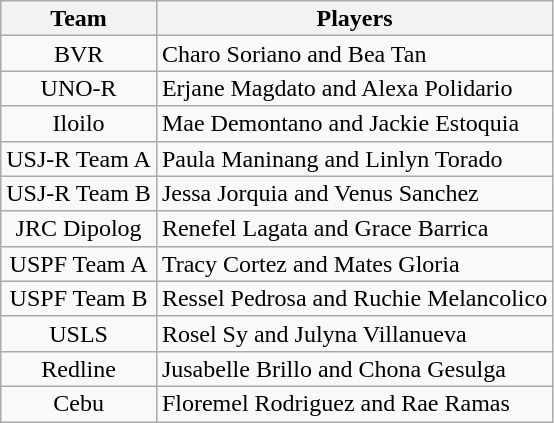<table class="wikitable" style="text-align:left; line-height:16px; width:auto;">
<tr>
<th>Team</th>
<th>Players</th>
</tr>
<tr>
<td style="text-align:center;">BVR</td>
<td>Charo Soriano and Bea Tan</td>
</tr>
<tr>
<td style="text-align:center;">UNO-R</td>
<td>Erjane Magdato and Alexa Polidario</td>
</tr>
<tr>
<td style="text-align:center;">Iloilo</td>
<td>Mae Demontano and Jackie Estoquia</td>
</tr>
<tr>
<td style="text-align:center;">USJ-R Team A</td>
<td>Paula Maninang and Linlyn Torado</td>
</tr>
<tr>
<td style="text-align:center;">USJ-R Team B</td>
<td>Jessa Jorquia and Venus Sanchez</td>
</tr>
<tr>
<td style="text-align:center;">JRC Dipolog</td>
<td>Renefel Lagata and Grace Barrica</td>
</tr>
<tr>
<td style="text-align:center;">USPF Team A</td>
<td>Tracy Cortez and Mates Gloria</td>
</tr>
<tr>
<td style="text-align:center;">USPF Team B</td>
<td>Ressel Pedrosa and Ruchie Melancolico</td>
</tr>
<tr>
<td style="text-align:center;">USLS</td>
<td>Rosel Sy and Julyna Villanueva</td>
</tr>
<tr>
<td style="text-align:center;">Redline</td>
<td>Jusabelle Brillo and Chona Gesulga</td>
</tr>
<tr>
<td style="text-align:center;">Cebu</td>
<td>Floremel Rodriguez and Rae Ramas</td>
</tr>
</table>
